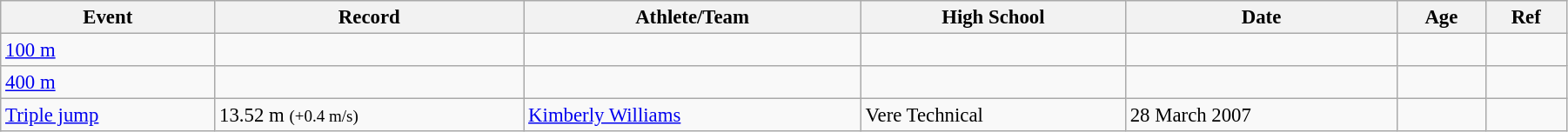<table class="wikitable" style="font-size:95%; width: 95%;">
<tr>
<th>Event</th>
<th>Record</th>
<th>Athlete/Team</th>
<th>High School</th>
<th>Date</th>
<th>Age</th>
<th>Ref</th>
</tr>
<tr>
<td><a href='#'>100 m</a></td>
<td></td>
<td></td>
<td></td>
<td></td>
<td></td>
<td></td>
</tr>
<tr>
<td><a href='#'>400 m</a></td>
<td></td>
<td></td>
<td></td>
<td></td>
<td></td>
<td></td>
</tr>
<tr>
<td><a href='#'>Triple jump</a></td>
<td>13.52 m <small>(+0.4 m/s)</small></td>
<td><a href='#'>Kimberly Williams</a></td>
<td>Vere Technical</td>
<td>28 March 2007</td>
<td></td>
<td></td>
</tr>
</table>
